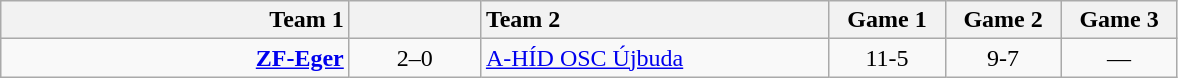<table class=wikitable style="text-align:center">
<tr>
<th style="width:225px; text-align:right;">Team 1</th>
<th style="width:80px;"></th>
<th style="width:225px; text-align:left;">Team 2</th>
<th style="width:70px;">Game 1</th>
<th style="width:70px;">Game 2</th>
<th style="width:70px;">Game 3</th>
</tr>
<tr>
<td align=right> <strong><a href='#'>ZF-Eger</a></strong></td>
<td>2–0</td>
<td align=left> <a href='#'>A-HÍD OSC Újbuda</a></td>
<td>11-5</td>
<td>9-7</td>
<td>—</td>
</tr>
</table>
